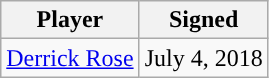<table class="wikitable sortable sortable" style="text-align: center">
<tr>
<th>Player</th>
<th>Signed</th>
</tr>
<tr style="text-align: center">
<td><a href='#'>Derrick Rose</a></td>
<td>July 4, 2018</td>
</tr>
</table>
